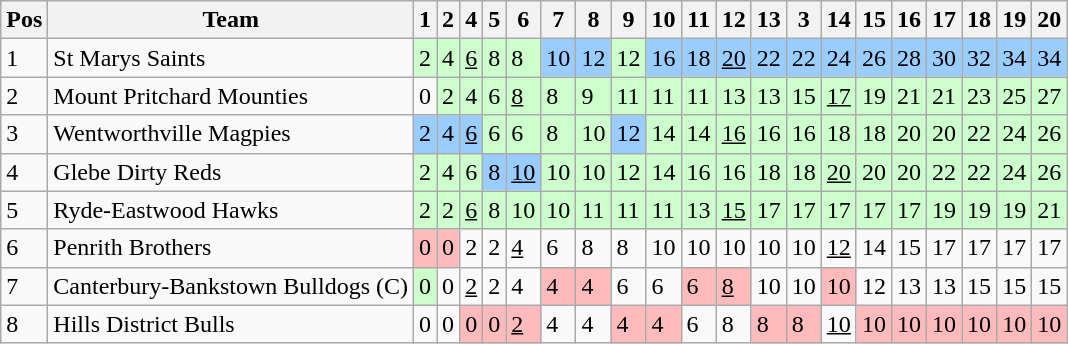<table class="wikitable">
<tr>
<th>Pos</th>
<th>Team</th>
<th>1</th>
<th>2</th>
<th>4</th>
<th>5</th>
<th>6</th>
<th>7</th>
<th>8</th>
<th>9</th>
<th>10</th>
<th>11</th>
<th>12</th>
<th>13</th>
<th>3</th>
<th>14</th>
<th>15</th>
<th>16</th>
<th>17</th>
<th>18</th>
<th>19</th>
<th>20</th>
</tr>
<tr>
<td>1</td>
<td> St Marys Saints</td>
<td style="background:#ccffcc;">2</td>
<td style="background:#ccffcc;">4</td>
<td style="background:#ccffcc;"><u>6</u></td>
<td style="background:#ccffcc;">8</td>
<td style="background:#ccffcc;">8</td>
<td style="background:#99ccff;">10</td>
<td style="background:#99ccff;">12</td>
<td style="background:#ccffcc;">12</td>
<td style="background:#99ccff;">16</td>
<td style="background:#99ccff;">18</td>
<td style="background:#99ccff;"><u>20</u></td>
<td style="background:#99ccff;">22</td>
<td style="background:#99ccff;">22</td>
<td style="background:#99ccff;">24</td>
<td style="background:#99ccff;">26</td>
<td style="background:#99ccff;">28</td>
<td style="background:#99ccff;">30</td>
<td style="background:#99ccff;">32</td>
<td style="background:#99ccff;">34</td>
<td style="background:#99ccff;">34</td>
</tr>
<tr>
<td>2</td>
<td> Mount Pritchard Mounties</td>
<td>0</td>
<td style="background:#ccffcc;">2</td>
<td style="background:#ccffcc;">4</td>
<td style="background:#ccffcc;">6</td>
<td style="background:#ccffcc;"><u>8</u></td>
<td style="background:#ccffcc;">8</td>
<td style="background:#ccffcc;">9</td>
<td style="background:#ccffcc;">11</td>
<td style="background:#ccffcc;">11</td>
<td style="background:#ccffcc;">11</td>
<td style="background:#ccffcc;">13</td>
<td style="background:#ccffcc;">13</td>
<td style="background:#ccffcc;">15</td>
<td style="background:#ccffcc;"><u>17</u></td>
<td style="background:#ccffcc;">19</td>
<td style="background:#ccffcc;">21</td>
<td style="background:#ccffcc;">21</td>
<td style="background:#ccffcc;">23</td>
<td style="background:#ccffcc;">25</td>
<td style="background:#ccffcc;">27</td>
</tr>
<tr>
<td>3</td>
<td> Wentworthville Magpies</td>
<td style="background:#99ccff;">2</td>
<td style="background:#99ccff;">4</td>
<td style="background:#99ccff;"><u>6</u></td>
<td style="background:#ccffcc;">6</td>
<td style="background:#ccffcc;">6</td>
<td style="background:#ccffcc;">8</td>
<td style="background:#ccffcc;">10</td>
<td style="background:#99ccff;">12</td>
<td style="background:#ccffcc;">14</td>
<td style="background:#ccffcc;">14</td>
<td style="background:#ccffcc;"><u>16</u></td>
<td style="background:#ccffcc;">16</td>
<td style="background:#ccffcc;">16</td>
<td style="background:#ccffcc;">18</td>
<td style="background:#ccffcc;">18</td>
<td style="background:#ccffcc;">20</td>
<td style="background:#ccffcc;">20</td>
<td style="background:#ccffcc;">22</td>
<td style="background:#ccffcc;">24</td>
<td style="background:#ccffcc;">26</td>
</tr>
<tr>
<td>4</td>
<td> Glebe Dirty Reds</td>
<td style="background:#ccffcc;">2</td>
<td style="background:#ccffcc;">4</td>
<td style="background:#ccffcc;">6</td>
<td style="background:#99ccff;">8</td>
<td style="background:#99ccff;"><u>10</u></td>
<td style="background:#ccffcc;">10</td>
<td style="background:#ccffcc;">10</td>
<td style="background:#ccffcc;">12</td>
<td style="background:#ccffcc;">14</td>
<td style="background:#ccffcc;">16</td>
<td style="background:#ccffcc;">16</td>
<td style="background:#ccffcc;">18</td>
<td style="background:#ccffcc;">18</td>
<td style="background:#ccffcc;"><u>20</u></td>
<td style="background:#ccffcc;">20</td>
<td style="background:#ccffcc;">20</td>
<td style="background:#ccffcc;">22</td>
<td style="background:#ccffcc;">22</td>
<td style="background:#ccffcc;">24</td>
<td style="background:#ccffcc;">26</td>
</tr>
<tr>
<td>5</td>
<td> Ryde-Eastwood Hawks</td>
<td style="background:#ccffcc;">2</td>
<td style="background:#ccffcc;">2</td>
<td style="background:#ccffcc;"><u>6</u></td>
<td style="background:#ccffcc;">8</td>
<td style="background:#ccffcc;">10</td>
<td style="background:#ccffcc;">10</td>
<td style="background:#ccffcc;">11</td>
<td style="background:#ccffcc;">11</td>
<td style="background:#ccffcc;">11</td>
<td style="background:#ccffcc;">13</td>
<td style="background:#ccffcc;"><u>15</u></td>
<td style="background:#ccffcc;">17</td>
<td style="background:#ccffcc;">17</td>
<td style="background:#ccffcc;">17</td>
<td style="background:#ccffcc;">17</td>
<td style="background:#ccffcc;">17</td>
<td style="background:#ccffcc;">19</td>
<td style="background:#ccffcc;">19</td>
<td style="background:#ccffcc;">19</td>
<td style="background:#ccffcc;">21</td>
</tr>
<tr>
<td>6</td>
<td> Penrith Brothers</td>
<td style="background:#ffbbbb;">0</td>
<td style="background:#ffbbbb;">0</td>
<td>2</td>
<td>2</td>
<td><u>4</u></td>
<td>6</td>
<td>8</td>
<td>8</td>
<td>10</td>
<td>10</td>
<td>10</td>
<td>10</td>
<td>10</td>
<td><u>12</u></td>
<td>14</td>
<td>15</td>
<td>17</td>
<td>17</td>
<td>17</td>
<td>17</td>
</tr>
<tr>
<td>7</td>
<td> Canterbury-Bankstown Bulldogs (C)</td>
<td style="background:#ccffcc;">0</td>
<td>0</td>
<td><u>2</u></td>
<td>2</td>
<td>4</td>
<td style="background:#ffbbbb;">4</td>
<td style="background:#ffbbbb;">4</td>
<td>6</td>
<td>6</td>
<td style="background:#ffbbbb;">6</td>
<td style="background:#ffbbbb;"><u>8</u></td>
<td>10</td>
<td>10</td>
<td style="background:#ffbbbb;">10</td>
<td>12</td>
<td>13</td>
<td>13</td>
<td>15</td>
<td>15</td>
<td>15</td>
</tr>
<tr>
<td>8</td>
<td> Hills District Bulls</td>
<td>0</td>
<td>0</td>
<td style="background:#ffbbbb;">0</td>
<td style="background:#ffbbbb;">0</td>
<td style="background:#ffbbbb;"><u>2</u></td>
<td>4</td>
<td>4</td>
<td style="background:#ffbbbb;">4</td>
<td style="background:#ffbbbb;">4</td>
<td>6</td>
<td>8</td>
<td style="background:#ffbbbb;">8</td>
<td style="background:#ffbbbb;">8</td>
<td><u>10</u></td>
<td style="background:#ffbbbb;">10</td>
<td style="background:#ffbbbb;">10</td>
<td style="background:#ffbbbb;">10</td>
<td style="background:#ffbbbb;">10</td>
<td style="background:#ffbbbb;">10</td>
<td style="background:#ffbbbb;">10</td>
</tr>
</table>
